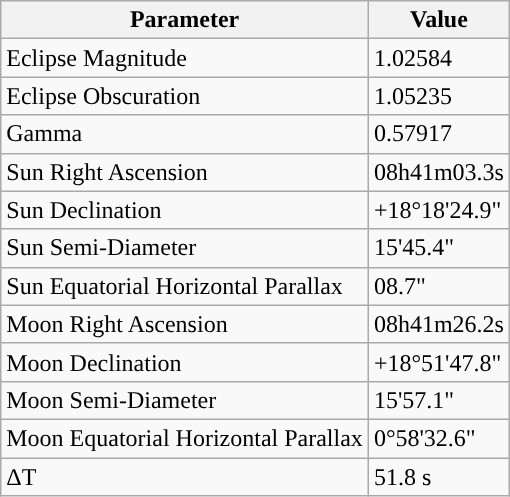<table class="wikitable">
<tr>
<th>Parameter</th>
<th>Value</th>
</tr>
<tr>
<td>Eclipse Magnitude</td>
<td>1.02584</td>
</tr>
<tr>
<td>Eclipse Obscuration</td>
<td>1.05235</td>
</tr>
<tr>
<td>Gamma</td>
<td>0.57917</td>
</tr>
<tr>
<td>Sun Right Ascension</td>
<td>08h41m03.3s</td>
</tr>
<tr>
<td>Sun Declination</td>
<td>+18°18'24.9"</td>
</tr>
<tr>
<td>Sun Semi-Diameter</td>
<td>15'45.4"</td>
</tr>
<tr>
<td>Sun Equatorial Horizontal Parallax</td>
<td>08.7"</td>
</tr>
<tr>
<td>Moon Right Ascension</td>
<td>08h41m26.2s</td>
</tr>
<tr>
<td>Moon Declination</td>
<td>+18°51'47.8"</td>
</tr>
<tr>
<td>Moon Semi-Diameter</td>
<td>15'57.1"</td>
</tr>
<tr>
<td>Moon Equatorial Horizontal Parallax</td>
<td>0°58'32.6"</td>
</tr>
<tr>
<td>ΔT</td>
<td>51.8 s</td>
</tr>
</table>
